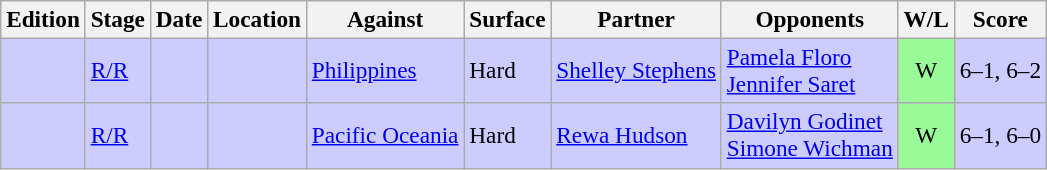<table class=wikitable style=font-size:97%>
<tr>
<th>Edition</th>
<th>Stage</th>
<th>Date</th>
<th>Location</th>
<th>Against</th>
<th>Surface</th>
<th>Partner</th>
<th>Opponents</th>
<th>W/L</th>
<th>Score</th>
</tr>
<tr style="background:#ccccff;">
<td rowspan="1"></td>
<td rowspan="1"><a href='#'>R/R</a></td>
<td></td>
<td rowspan="1"></td>
<td> <a href='#'>Philippines</a></td>
<td rowspan="1">Hard</td>
<td> <a href='#'>Shelley Stephens</a></td>
<td><a href='#'>Pamela Floro</a> <br> <a href='#'>Jennifer Saret</a></td>
<td style="text-align:center; background:#98fb98;">W</td>
<td>6–1, 6–2</td>
</tr>
<tr style="background:#ccccff;">
<td rowspan="1"></td>
<td rowspan="1"><a href='#'>R/R</a></td>
<td></td>
<td rowspan="1"></td>
<td> <a href='#'>Pacific Oceania</a></td>
<td rowspan="1">Hard</td>
<td> <a href='#'>Rewa Hudson</a></td>
<td><a href='#'>Davilyn Godinet</a> <br> <a href='#'>Simone Wichman</a></td>
<td style="text-align:center; background:#98fb98;">W</td>
<td>6–1, 6–0</td>
</tr>
</table>
